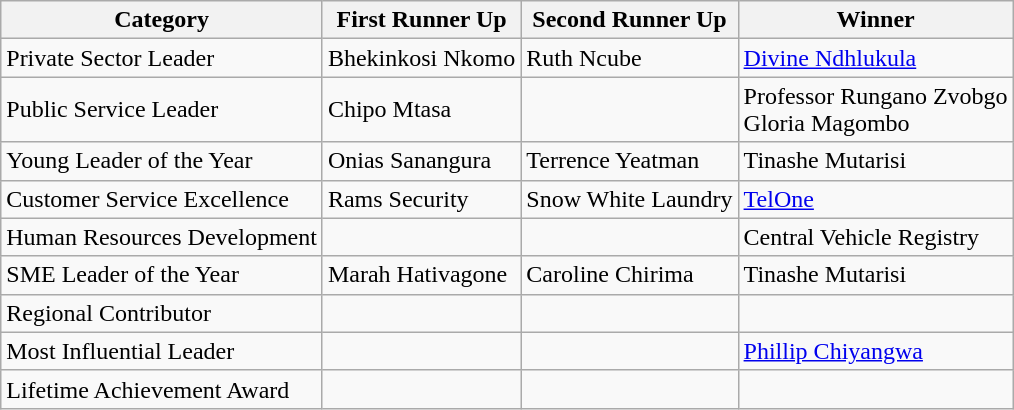<table class="wikitable">
<tr>
<th>Category</th>
<th>First Runner Up</th>
<th>Second Runner Up</th>
<th>Winner</th>
</tr>
<tr>
<td>Private Sector Leader</td>
<td>Bhekinkosi Nkomo</td>
<td>Ruth Ncube</td>
<td><a href='#'>Divine Ndhlukula</a></td>
</tr>
<tr>
<td>Public Service Leader</td>
<td>Chipo Mtasa</td>
<td></td>
<td>Professor Rungano Zvobgo<br>Gloria Magombo</td>
</tr>
<tr>
<td>Young Leader of the Year</td>
<td>Onias Sanangura</td>
<td>Terrence Yeatman</td>
<td>Tinashe Mutarisi</td>
</tr>
<tr>
<td>Customer Service Excellence</td>
<td>Rams Security</td>
<td>Snow White Laundry</td>
<td><a href='#'>TelOne</a></td>
</tr>
<tr>
<td>Human Resources Development</td>
<td></td>
<td></td>
<td>Central Vehicle Registry</td>
</tr>
<tr>
<td>SME Leader of the Year</td>
<td>Marah Hativagone</td>
<td>Caroline Chirima</td>
<td>Tinashe Mutarisi</td>
</tr>
<tr>
<td>Regional Contributor</td>
<td></td>
<td></td>
<td></td>
</tr>
<tr>
<td>Most Influential Leader</td>
<td></td>
<td></td>
<td><a href='#'>Phillip Chiyangwa</a></td>
</tr>
<tr>
<td>Lifetime Achievement Award</td>
<td></td>
<td></td>
<td></td>
</tr>
</table>
